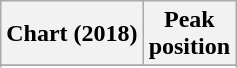<table class="wikitable sortable plainrowheaders" style="text-align:center">
<tr>
<th>Chart (2018)</th>
<th>Peak<br>position</th>
</tr>
<tr>
</tr>
<tr>
</tr>
<tr>
</tr>
</table>
